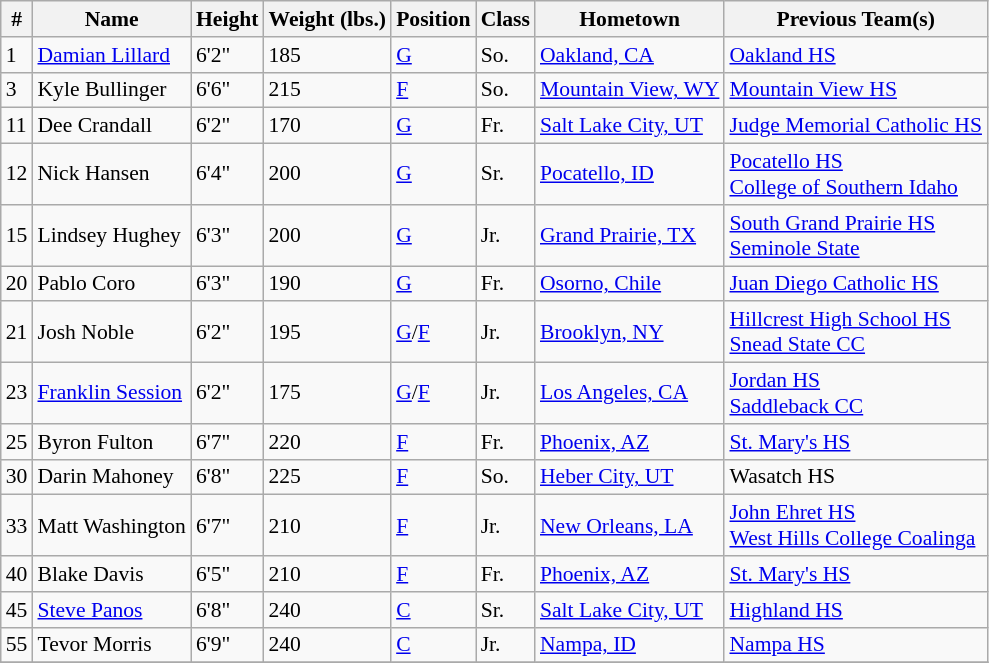<table class="wikitable" style="font-size: 90%">
<tr>
<th>#</th>
<th>Name</th>
<th>Height</th>
<th>Weight (lbs.)</th>
<th>Position</th>
<th>Class</th>
<th>Hometown</th>
<th>Previous Team(s)</th>
</tr>
<tr>
<td>1</td>
<td><a href='#'>Damian Lillard</a></td>
<td>6'2"</td>
<td>185</td>
<td><a href='#'>G</a></td>
<td>So.</td>
<td><a href='#'>Oakland, CA</a></td>
<td><a href='#'>Oakland HS</a></td>
</tr>
<tr>
<td>3</td>
<td>Kyle Bullinger</td>
<td>6'6"</td>
<td>215</td>
<td><a href='#'>F</a></td>
<td>So.</td>
<td><a href='#'>Mountain View, WY</a></td>
<td><a href='#'>Mountain View HS</a></td>
</tr>
<tr>
<td>11</td>
<td>Dee Crandall</td>
<td>6'2"</td>
<td>170</td>
<td><a href='#'>G</a></td>
<td>Fr.</td>
<td><a href='#'>Salt Lake City, UT</a></td>
<td><a href='#'>Judge Memorial Catholic HS</a></td>
</tr>
<tr>
<td>12</td>
<td>Nick Hansen</td>
<td>6'4"</td>
<td>200</td>
<td><a href='#'>G</a></td>
<td>Sr.</td>
<td><a href='#'>Pocatello, ID</a></td>
<td><a href='#'>Pocatello HS</a><br><a href='#'>College of Southern Idaho</a></td>
</tr>
<tr>
<td>15</td>
<td>Lindsey Hughey</td>
<td>6'3"</td>
<td>200</td>
<td><a href='#'>G</a></td>
<td>Jr.</td>
<td><a href='#'>Grand Prairie, TX</a></td>
<td><a href='#'>South Grand Prairie HS</a><br><a href='#'>Seminole State</a></td>
</tr>
<tr>
<td>20</td>
<td>Pablo Coro</td>
<td>6'3"</td>
<td>190</td>
<td><a href='#'>G</a></td>
<td>Fr.</td>
<td><a href='#'>Osorno, Chile</a></td>
<td><a href='#'>Juan Diego Catholic HS</a></td>
</tr>
<tr>
<td>21</td>
<td>Josh Noble</td>
<td>6'2"</td>
<td>195</td>
<td><a href='#'>G</a>/<a href='#'>F</a></td>
<td>Jr.</td>
<td><a href='#'>Brooklyn, NY</a></td>
<td><a href='#'>Hillcrest High School HS</a><br><a href='#'>Snead State CC</a></td>
</tr>
<tr>
<td>23</td>
<td><a href='#'>Franklin Session</a></td>
<td>6'2"</td>
<td>175</td>
<td><a href='#'>G</a>/<a href='#'>F</a></td>
<td>Jr.</td>
<td><a href='#'>Los Angeles, CA</a></td>
<td><a href='#'>Jordan HS</a><br><a href='#'>Saddleback CC</a></td>
</tr>
<tr>
<td>25</td>
<td>Byron Fulton</td>
<td>6'7"</td>
<td>220</td>
<td><a href='#'>F</a></td>
<td>Fr.</td>
<td><a href='#'>Phoenix, AZ</a></td>
<td><a href='#'>St. Mary's HS</a></td>
</tr>
<tr>
<td>30</td>
<td>Darin Mahoney</td>
<td>6'8"</td>
<td>225</td>
<td><a href='#'>F</a></td>
<td>So.</td>
<td><a href='#'>Heber City, UT</a></td>
<td>Wasatch HS</td>
</tr>
<tr>
<td>33</td>
<td>Matt Washington</td>
<td>6'7"</td>
<td>210</td>
<td><a href='#'>F</a></td>
<td>Jr.</td>
<td><a href='#'>New Orleans, LA</a></td>
<td><a href='#'>John Ehret HS</a><br><a href='#'>West Hills College Coalinga</a></td>
</tr>
<tr>
<td>40</td>
<td>Blake Davis</td>
<td>6'5"</td>
<td>210</td>
<td><a href='#'>F</a></td>
<td>Fr.</td>
<td><a href='#'>Phoenix, AZ</a></td>
<td><a href='#'>St. Mary's HS</a></td>
</tr>
<tr>
<td>45</td>
<td><a href='#'>Steve Panos</a></td>
<td>6'8"</td>
<td>240</td>
<td><a href='#'>C</a></td>
<td>Sr.</td>
<td><a href='#'>Salt Lake City, UT</a></td>
<td><a href='#'>Highland HS</a></td>
</tr>
<tr>
<td>55</td>
<td>Tevor Morris</td>
<td>6'9"</td>
<td>240</td>
<td><a href='#'>C</a></td>
<td>Jr.</td>
<td><a href='#'>Nampa, ID</a></td>
<td><a href='#'>Nampa HS</a></td>
</tr>
<tr>
</tr>
</table>
